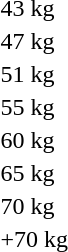<table>
<tr>
<td rowspan=2>43 kg</td>
<td rowspan=2></td>
<td rowspan=2></td>
<td></td>
</tr>
<tr>
<td></td>
</tr>
<tr>
<td rowspan=2>47 kg</td>
<td rowspan=2></td>
<td rowspan=2></td>
<td></td>
</tr>
<tr>
<td></td>
</tr>
<tr>
<td rowspan=2>51 kg</td>
<td rowspan=2></td>
<td rowspan=2></td>
<td></td>
</tr>
<tr>
<td></td>
</tr>
<tr>
<td rowspan=2>55 kg</td>
<td rowspan=2></td>
<td rowspan=2></td>
<td></td>
</tr>
<tr>
<td></td>
</tr>
<tr>
<td rowspan=2>60 kg</td>
<td rowspan=2></td>
<td rowspan=2></td>
<td></td>
</tr>
<tr>
<td></td>
</tr>
<tr>
<td rowspan=2>65 kg</td>
<td rowspan=2></td>
<td rowspan=2></td>
<td></td>
</tr>
<tr>
<td></td>
</tr>
<tr>
<td rowspan=2>70 kg</td>
<td rowspan=2></td>
<td rowspan=2></td>
<td></td>
</tr>
<tr>
<td></td>
</tr>
<tr>
<td rowspan=2>+70 kg</td>
<td rowspan=2></td>
<td rowspan=2></td>
<td></td>
</tr>
<tr>
<td></td>
</tr>
</table>
